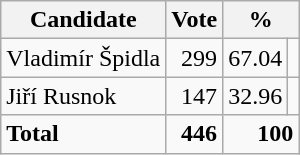<table class=wikitable style=text-align:right>
<tr>
<th>Candidate</th>
<th>Vote</th>
<th colspan=2>%</th>
</tr>
<tr>
<td align=left>Vladimír Špidla</td>
<td>299</td>
<td>67.04</td>
<td></td>
</tr>
<tr>
<td align=left>Jiří Rusnok</td>
<td>147</td>
<td>32.96</td>
<td></td>
</tr>
<tr>
<td align=left><strong>Total</strong></td>
<td><strong>446</strong></td>
<td colspan=2><strong>100</strong></td>
</tr>
</table>
